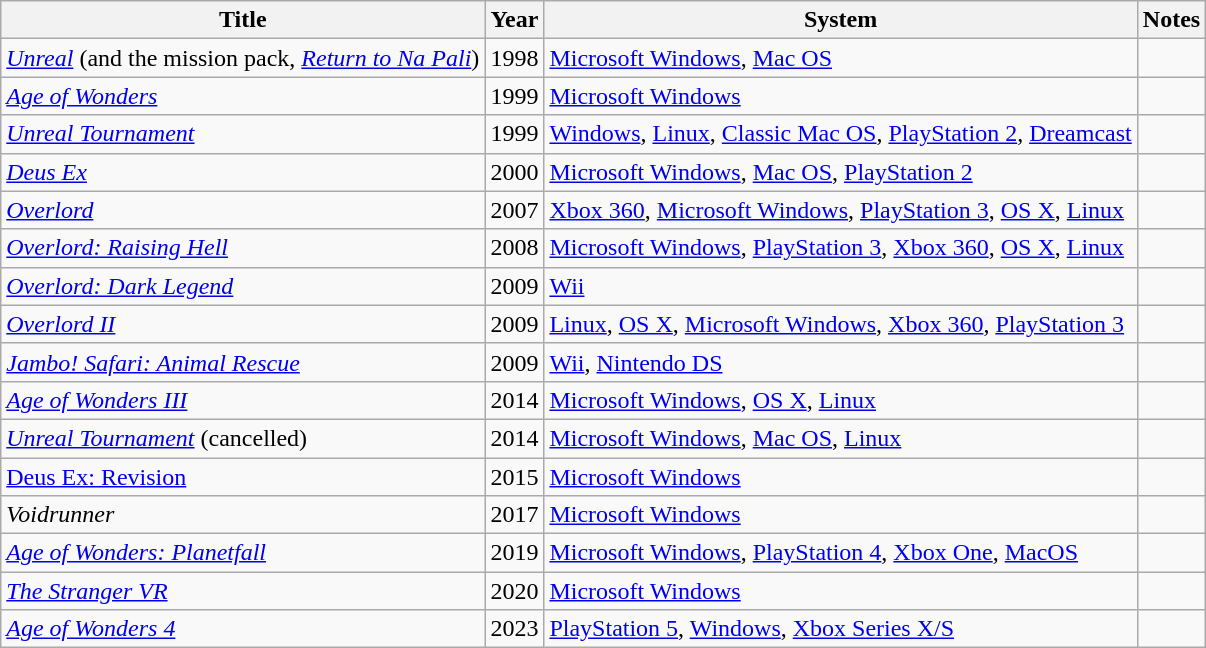<table class="wikitable sortable">
<tr>
<th>Title</th>
<th>Year</th>
<th>System</th>
<th>Notes</th>
</tr>
<tr>
<td><em><a href='#'>Unreal</a></em> (and the mission pack, <em><a href='#'>Return to Na Pali</a></em>)</td>
<td>1998</td>
<td><a href='#'>Microsoft Windows</a>, <a href='#'>Mac OS</a></td>
<td></td>
</tr>
<tr>
<td><em><a href='#'>Age of Wonders</a></em></td>
<td>1999</td>
<td><a href='#'>Microsoft Windows</a></td>
<td></td>
</tr>
<tr>
<td><em><a href='#'>Unreal Tournament</a></em></td>
<td>1999</td>
<td><a href='#'>Windows</a>, <a href='#'>Linux</a>, <a href='#'>Classic Mac OS</a>, <a href='#'>PlayStation 2</a>, <a href='#'>Dreamcast</a></td>
<td></td>
</tr>
<tr>
<td><a href='#'><em>Deus Ex</em></a></td>
<td>2000</td>
<td><a href='#'>Microsoft Windows</a>, <a href='#'>Mac OS</a>, <a href='#'>PlayStation 2</a></td>
<td></td>
</tr>
<tr>
<td><a href='#'><em>Overlord</em></a></td>
<td>2007</td>
<td><a href='#'>Xbox 360</a>, <a href='#'>Microsoft Windows</a>, <a href='#'>PlayStation 3</a>, <a href='#'>OS X</a>, <a href='#'>Linux</a></td>
<td></td>
</tr>
<tr>
<td><em><a href='#'>Overlord: Raising Hell</a></em></td>
<td>2008</td>
<td><a href='#'>Microsoft Windows</a>, <a href='#'>PlayStation 3</a>, <a href='#'>Xbox 360</a>, <a href='#'>OS X</a>, <a href='#'>Linux</a></td>
<td></td>
</tr>
<tr>
<td><em><a href='#'>Overlord: Dark Legend</a></em></td>
<td>2009</td>
<td><a href='#'>Wii</a></td>
<td></td>
</tr>
<tr>
<td><em><a href='#'>Overlord II</a></em></td>
<td>2009</td>
<td><a href='#'>Linux</a>, <a href='#'>OS X</a>, <a href='#'>Microsoft Windows</a>, <a href='#'>Xbox 360</a>, <a href='#'>PlayStation 3</a></td>
<td></td>
</tr>
<tr>
<td><em><a href='#'>Jambo! Safari: Animal Rescue</a></em></td>
<td>2009</td>
<td><a href='#'>Wii</a>, <a href='#'>Nintendo DS</a></td>
<td></td>
</tr>
<tr>
<td><em><a href='#'>Age of Wonders III</a></em></td>
<td>2014</td>
<td><a href='#'>Microsoft Windows</a>, <a href='#'>OS X</a>, <a href='#'>Linux</a></td>
<td></td>
</tr>
<tr>
<td><a href='#'><em>Unreal Tournament</em></a> (cancelled)</td>
<td>2014</td>
<td><a href='#'>Microsoft Windows</a>, <a href='#'>Mac OS</a>, <a href='#'>Linux</a></td>
<td></td>
</tr>
<tr>
<td><a href='#'>Deus Ex: Revision</a></td>
<td>2015</td>
<td><a href='#'>Microsoft Windows</a></td>
<td></td>
</tr>
<tr>
<td><em>Voidrunner</em></td>
<td>2017</td>
<td><a href='#'>Microsoft Windows</a></td>
<td></td>
</tr>
<tr>
<td><em><a href='#'>Age of Wonders: Planetfall</a></em></td>
<td>2019</td>
<td><a href='#'>Microsoft Windows</a>, <a href='#'>PlayStation 4</a>, <a href='#'>Xbox One</a>, <a href='#'>MacOS</a></td>
<td></td>
</tr>
<tr>
<td><em><a href='#'>The Stranger VR</a></em></td>
<td>2020</td>
<td><a href='#'>Microsoft Windows</a></td>
<td></td>
</tr>
<tr>
<td><em><a href='#'>Age of Wonders 4</a></em></td>
<td>2023</td>
<td><a href='#'>PlayStation 5</a>, <a href='#'>Windows</a>, <a href='#'>Xbox Series X/S</a></td>
<td></td>
</tr>
</table>
